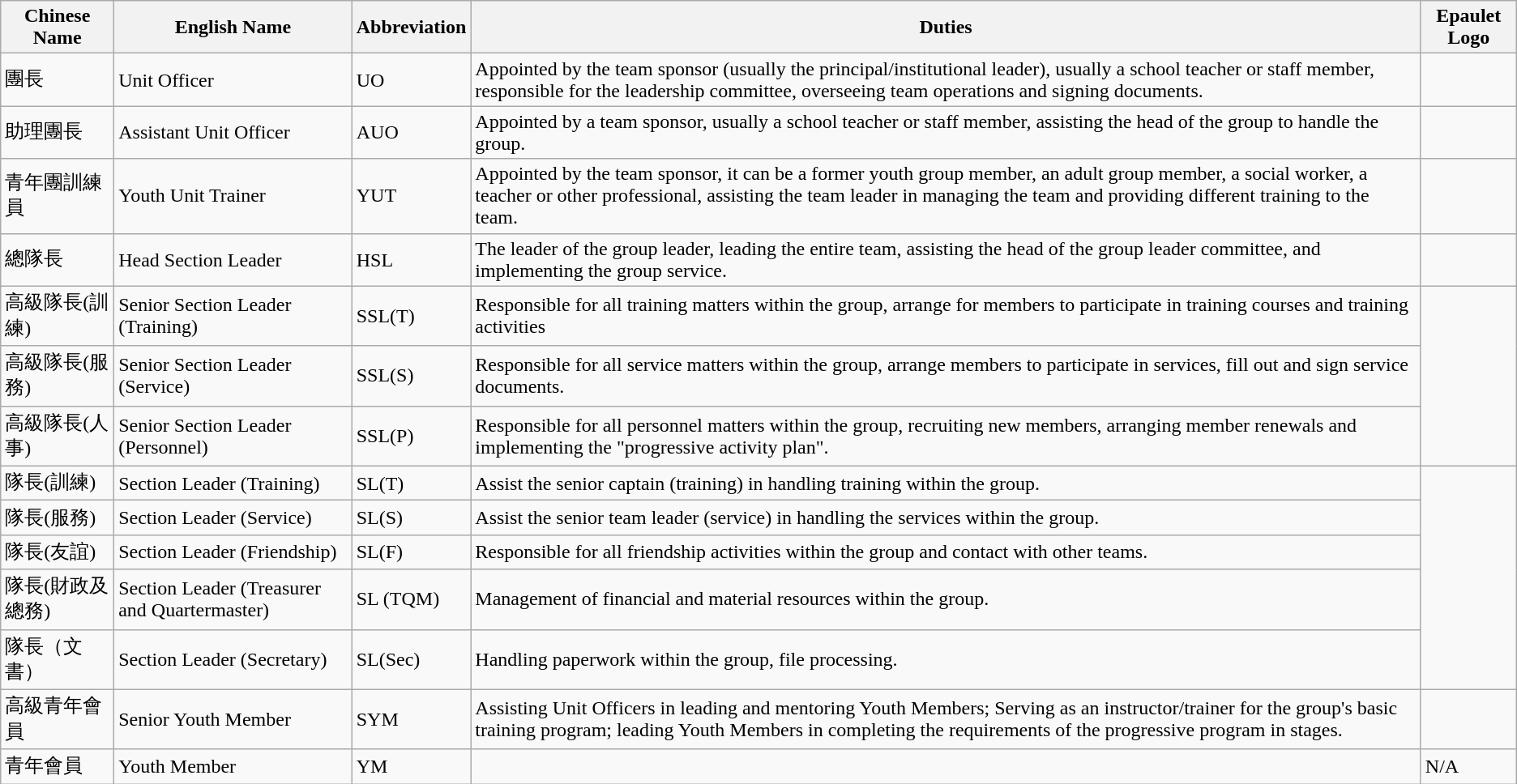<table class="wikitable">
<tr>
<th>Chinese Name</th>
<th>English Name</th>
<th>Abbreviation</th>
<th>Duties</th>
<th>Epaulet Logo</th>
</tr>
<tr>
<td>團長</td>
<td>Unit Officer</td>
<td>UO</td>
<td>Appointed by the team sponsor (usually the principal/institutional leader), usually a school teacher or staff member, responsible for the leadership committee, overseeing team operations and signing documents.</td>
<td></td>
</tr>
<tr>
<td>助理團長</td>
<td>Assistant Unit Officer</td>
<td>AUO</td>
<td>Appointed by a team sponsor, usually a school teacher or staff member, assisting the head of the group to handle the group.</td>
<td></td>
</tr>
<tr>
<td>青年團訓練員</td>
<td>Youth Unit Trainer</td>
<td>YUT</td>
<td>Appointed by the team sponsor, it can be a former youth group member, an adult group member, a social worker, a teacher or other professional, assisting the team leader in managing the team and providing different training to the team.</td>
<td></td>
</tr>
<tr>
<td>總隊長</td>
<td>Head Section Leader</td>
<td>HSL</td>
<td>The leader of the group leader, leading the entire team, assisting the head of the group leader committee, and implementing the group service.</td>
<td></td>
</tr>
<tr>
<td>高級隊長(訓練)</td>
<td>Senior Section Leader (Training)</td>
<td>SSL(T)</td>
<td>Responsible for all training matters within the group, arrange for members to participate in training courses and training activities</td>
<td rowspan="3"></td>
</tr>
<tr>
<td>高級隊長(服務)</td>
<td>Senior Section Leader (Service)</td>
<td>SSL(S)</td>
<td>Responsible for all service matters within the group, arrange members to participate in services, fill out and sign service documents.</td>
</tr>
<tr>
<td>高級隊長(人事)</td>
<td>Senior Section Leader (Personnel)</td>
<td>SSL(P)</td>
<td>Responsible for all personnel matters within the group, recruiting new members, arranging member renewals and implementing the "progressive activity plan".</td>
</tr>
<tr>
<td>隊長(訓練)</td>
<td>Section Leader (Training)</td>
<td>SL(T)</td>
<td>Assist the senior captain (training) in handling training within the group.</td>
<td rowspan="5"></td>
</tr>
<tr>
<td>隊長(服務)</td>
<td>Section Leader (Service)</td>
<td>SL(S)</td>
<td>Assist the senior team leader (service) in handling the services within the group.</td>
</tr>
<tr>
<td>隊長(友誼)</td>
<td>Section Leader (Friendship)</td>
<td>SL(F)</td>
<td>Responsible for all friendship activities within the group and contact with other teams.</td>
</tr>
<tr>
<td>隊長(財政及總務)</td>
<td>Section Leader (Treasurer and Quartermaster)</td>
<td>SL (TQM)</td>
<td>Management of financial and material resources within the group.</td>
</tr>
<tr>
<td>隊長（文書）</td>
<td>Section Leader (Secretary)</td>
<td>SL(Sec)</td>
<td>Handling paperwork within the group, file processing.</td>
</tr>
<tr>
<td>高級青年會員</td>
<td>Senior Youth Member</td>
<td>SYM</td>
<td>Assisting Unit Officers in leading and mentoring Youth Members; Serving as an instructor/trainer for the group's basic training program; leading Youth Members in completing the requirements of the progressive program in stages.</td>
<td></td>
</tr>
<tr>
<td>青年會員</td>
<td>Youth Member</td>
<td>YM</td>
<td></td>
<td>N/A</td>
</tr>
</table>
